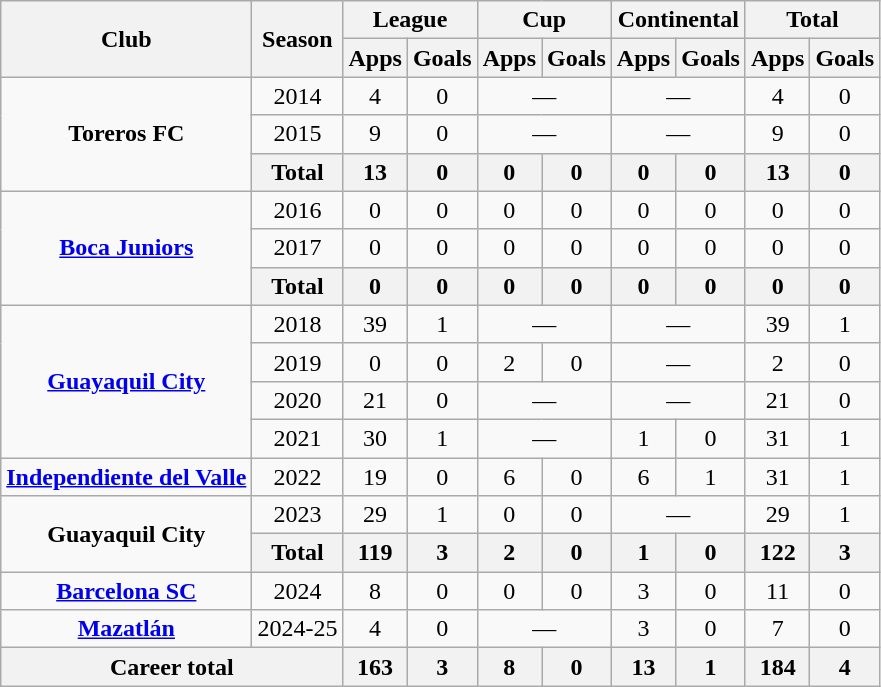<table class="wikitable center" style="text-align:center">
<tr>
<th rowspan="2">Club</th>
<th rowspan="2">Season</th>
<th colspan="2">League</th>
<th colspan="2">Cup</th>
<th colspan="2">Continental</th>
<th colspan="2">Total</th>
</tr>
<tr>
<th>Apps</th>
<th>Goals</th>
<th>Apps</th>
<th>Goals</th>
<th>Apps</th>
<th>Goals</th>
<th>Apps</th>
<th>Goals</th>
</tr>
<tr>
<td rowspan="3"><strong>Toreros FC</strong></td>
<td>2014</td>
<td>4</td>
<td>0</td>
<td colspan="2">—</td>
<td colspan="2">—</td>
<td>4</td>
<td>0</td>
</tr>
<tr>
<td>2015</td>
<td>9</td>
<td>0</td>
<td colspan="2">—</td>
<td colspan="2">—</td>
<td>9</td>
<td>0</td>
</tr>
<tr>
<th>Total</th>
<th>13</th>
<th>0</th>
<th>0</th>
<th>0</th>
<th>0</th>
<th>0</th>
<th>13</th>
<th>0</th>
</tr>
<tr>
<td rowspan="3"><strong><a href='#'>Boca Juniors</a></strong></td>
<td>2016</td>
<td>0</td>
<td>0</td>
<td>0</td>
<td>0</td>
<td>0</td>
<td>0</td>
<td>0</td>
<td>0</td>
</tr>
<tr>
<td>2017</td>
<td>0</td>
<td>0</td>
<td>0</td>
<td>0</td>
<td>0</td>
<td>0</td>
<td>0</td>
<td>0</td>
</tr>
<tr>
<th>Total</th>
<th>0</th>
<th>0</th>
<th>0</th>
<th>0</th>
<th>0</th>
<th>0</th>
<th>0</th>
<th>0</th>
</tr>
<tr>
<td rowspan="4"><strong><a href='#'>Guayaquil City</a></strong></td>
<td>2018</td>
<td>39</td>
<td>1</td>
<td colspan="2">—</td>
<td colspan="2">—</td>
<td>39</td>
<td>1</td>
</tr>
<tr>
<td>2019</td>
<td>0</td>
<td>0</td>
<td>2</td>
<td>0</td>
<td colspan="2">—</td>
<td>2</td>
<td>0</td>
</tr>
<tr>
<td>2020</td>
<td>21</td>
<td>0</td>
<td colspan="2">—</td>
<td colspan="2">—</td>
<td>21</td>
<td>0</td>
</tr>
<tr>
<td>2021</td>
<td>30</td>
<td>1</td>
<td colspan="2">—</td>
<td>1</td>
<td>0</td>
<td>31</td>
<td>1</td>
</tr>
<tr>
<td><strong><a href='#'>Independiente del Valle</a></strong></td>
<td>2022</td>
<td>19</td>
<td>0</td>
<td>6</td>
<td>0</td>
<td>6</td>
<td>1</td>
<td>31</td>
<td>1</td>
</tr>
<tr>
<td rowspan="2"><strong>Guayaquil City</strong></td>
<td>2023</td>
<td>29</td>
<td>1</td>
<td>0</td>
<td>0</td>
<td colspan="2">—</td>
<td>29</td>
<td>1</td>
</tr>
<tr>
<th>Total</th>
<th>119</th>
<th>3</th>
<th>2</th>
<th>0</th>
<th>1</th>
<th>0</th>
<th>122</th>
<th>3</th>
</tr>
<tr>
<td><strong><a href='#'>Barcelona SC</a></strong></td>
<td>2024</td>
<td>8</td>
<td>0</td>
<td>0</td>
<td>0</td>
<td>3</td>
<td>0</td>
<td>11</td>
<td>0</td>
</tr>
<tr>
<td><strong><a href='#'>Mazatlán</a></strong></td>
<td>2024-25</td>
<td>4</td>
<td>0</td>
<td colspan="2">—</td>
<td>3</td>
<td>0</td>
<td>7</td>
<td>0</td>
</tr>
<tr>
<th colspan="2">Career total</th>
<th>163</th>
<th>3</th>
<th>8</th>
<th>0</th>
<th>13</th>
<th>1</th>
<th>184</th>
<th>4</th>
</tr>
</table>
